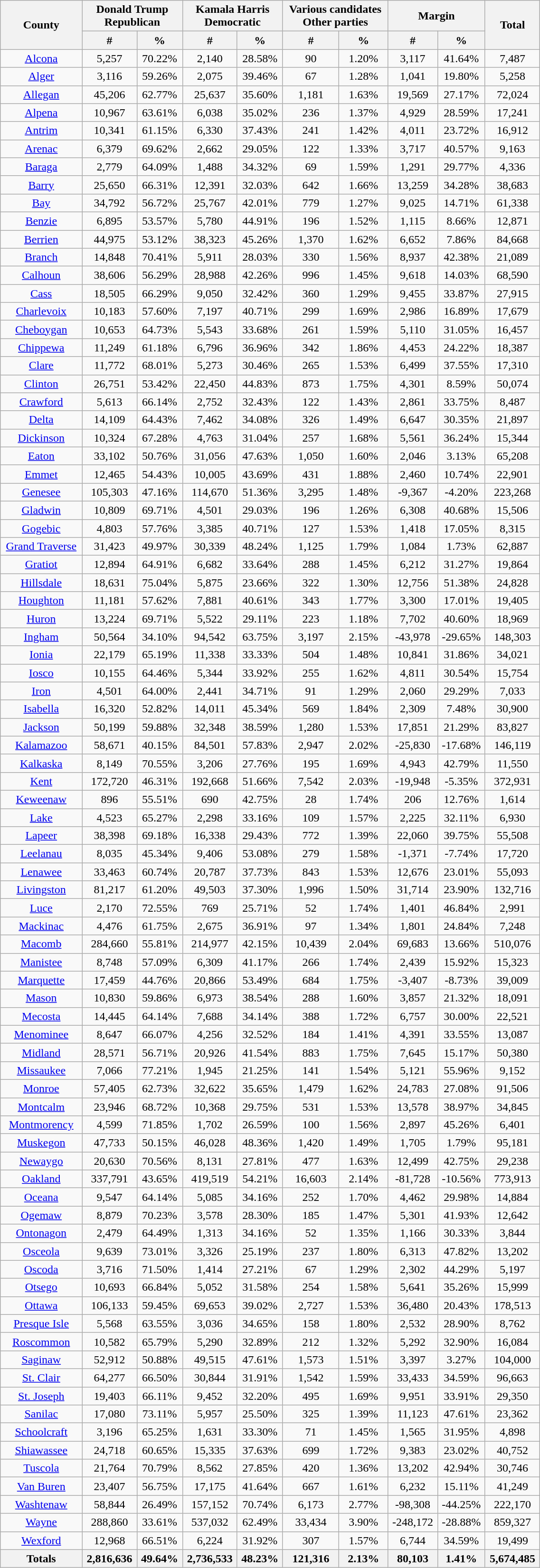<table width="60%" class="wikitable sortable">
<tr>
<th rowspan="2">County</th>
<th colspan="2">Donald Trump<br>Republican</th>
<th colspan="2">Kamala Harris<br>Democratic</th>
<th colspan="2">Various candidates<br>Other parties</th>
<th colspan="2">Margin</th>
<th rowspan="2">Total</th>
</tr>
<tr>
<th style="text-align:center;" data-sort-type="number">#</th>
<th style="text-align:center;" data-sort-type="number">%</th>
<th style="text-align:center;" data-sort-type="number">#</th>
<th style="text-align:center;" data-sort-type="number">%</th>
<th style="text-align:center;" data-sort-type="number">#</th>
<th style="text-align:center;" data-sort-type="number">%</th>
<th style="text-align:center;" data-sort-type="number">#</th>
<th style="text-align:center;" data-sort-type="number">%</th>
</tr>
<tr style="text-align:center;">
<td><a href='#'>Alcona</a></td>
<td>5,257</td>
<td>70.22%</td>
<td>2,140</td>
<td>28.58%</td>
<td>90</td>
<td>1.20%</td>
<td>3,117</td>
<td>41.64%</td>
<td>7,487</td>
</tr>
<tr style="text-align:center;">
<td><a href='#'>Alger</a></td>
<td>3,116</td>
<td>59.26%</td>
<td>2,075</td>
<td>39.46%</td>
<td>67</td>
<td>1.28%</td>
<td>1,041</td>
<td>19.80%</td>
<td>5,258</td>
</tr>
<tr style="text-align:center;">
<td><a href='#'>Allegan</a></td>
<td>45,206</td>
<td>62.77%</td>
<td>25,637</td>
<td>35.60%</td>
<td>1,181</td>
<td>1.63%</td>
<td>19,569</td>
<td>27.17%</td>
<td>72,024</td>
</tr>
<tr style="text-align:center;">
<td><a href='#'>Alpena</a></td>
<td>10,967</td>
<td>63.61%</td>
<td>6,038</td>
<td>35.02%</td>
<td>236</td>
<td>1.37%</td>
<td>4,929</td>
<td>28.59%</td>
<td>17,241</td>
</tr>
<tr style="text-align:center;">
<td><a href='#'>Antrim</a></td>
<td>10,341</td>
<td>61.15%</td>
<td>6,330</td>
<td>37.43%</td>
<td>241</td>
<td>1.42%</td>
<td>4,011</td>
<td>23.72%</td>
<td>16,912</td>
</tr>
<tr style="text-align:center;">
<td><a href='#'>Arenac</a></td>
<td>6,379</td>
<td>69.62%</td>
<td>2,662</td>
<td>29.05%</td>
<td>122</td>
<td>1.33%</td>
<td>3,717</td>
<td>40.57%</td>
<td>9,163</td>
</tr>
<tr style="text-align:center;">
<td><a href='#'>Baraga</a></td>
<td>2,779</td>
<td>64.09%</td>
<td>1,488</td>
<td>34.32%</td>
<td>69</td>
<td>1.59%</td>
<td>1,291</td>
<td>29.77%</td>
<td>4,336</td>
</tr>
<tr style="text-align:center;">
<td><a href='#'>Barry</a></td>
<td>25,650</td>
<td>66.31%</td>
<td>12,391</td>
<td>32.03%</td>
<td>642</td>
<td>1.66%</td>
<td>13,259</td>
<td>34.28%</td>
<td>38,683</td>
</tr>
<tr style="text-align:center;">
<td><a href='#'>Bay</a></td>
<td>34,792</td>
<td>56.72%</td>
<td>25,767</td>
<td>42.01%</td>
<td>779</td>
<td>1.27%</td>
<td>9,025</td>
<td>14.71%</td>
<td>61,338</td>
</tr>
<tr style="text-align:center;">
<td><a href='#'>Benzie</a></td>
<td>6,895</td>
<td>53.57%</td>
<td>5,780</td>
<td>44.91%</td>
<td>196</td>
<td>1.52%</td>
<td>1,115</td>
<td>8.66%</td>
<td>12,871</td>
</tr>
<tr style="text-align:center;">
<td><a href='#'>Berrien</a></td>
<td>44,975</td>
<td>53.12%</td>
<td>38,323</td>
<td>45.26%</td>
<td>1,370</td>
<td>1.62%</td>
<td>6,652</td>
<td>7.86%</td>
<td>84,668</td>
</tr>
<tr style="text-align:center;">
<td><a href='#'>Branch</a></td>
<td>14,848</td>
<td>70.41%</td>
<td>5,911</td>
<td>28.03%</td>
<td>330</td>
<td>1.56%</td>
<td>8,937</td>
<td>42.38%</td>
<td>21,089</td>
</tr>
<tr style="text-align:center;">
<td><a href='#'>Calhoun</a></td>
<td>38,606</td>
<td>56.29%</td>
<td>28,988</td>
<td>42.26%</td>
<td>996</td>
<td>1.45%</td>
<td>9,618</td>
<td>14.03%</td>
<td>68,590</td>
</tr>
<tr style="text-align:center;">
<td><a href='#'>Cass</a></td>
<td>18,505</td>
<td>66.29%</td>
<td>9,050</td>
<td>32.42%</td>
<td>360</td>
<td>1.29%</td>
<td>9,455</td>
<td>33.87%</td>
<td>27,915</td>
</tr>
<tr style="text-align:center;">
<td><a href='#'>Charlevoix</a></td>
<td>10,183</td>
<td>57.60%</td>
<td>7,197</td>
<td>40.71%</td>
<td>299</td>
<td>1.69%</td>
<td>2,986</td>
<td>16.89%</td>
<td>17,679</td>
</tr>
<tr style="text-align:center;">
<td><a href='#'>Cheboygan</a></td>
<td>10,653</td>
<td>64.73%</td>
<td>5,543</td>
<td>33.68%</td>
<td>261</td>
<td>1.59%</td>
<td>5,110</td>
<td>31.05%</td>
<td>16,457</td>
</tr>
<tr style="text-align:center;">
<td><a href='#'>Chippewa</a></td>
<td>11,249</td>
<td>61.18%</td>
<td>6,796</td>
<td>36.96%</td>
<td>342</td>
<td>1.86%</td>
<td>4,453</td>
<td>24.22%</td>
<td>18,387</td>
</tr>
<tr style="text-align:center;">
<td><a href='#'>Clare</a></td>
<td>11,772</td>
<td>68.01%</td>
<td>5,273</td>
<td>30.46%</td>
<td>265</td>
<td>1.53%</td>
<td>6,499</td>
<td>37.55%</td>
<td>17,310</td>
</tr>
<tr style="text-align:center;">
<td><a href='#'>Clinton</a></td>
<td>26,751</td>
<td>53.42%</td>
<td>22,450</td>
<td>44.83%</td>
<td>873</td>
<td>1.75%</td>
<td>4,301</td>
<td>8.59%</td>
<td>50,074</td>
</tr>
<tr style="text-align:center;">
<td><a href='#'>Crawford</a></td>
<td>5,613</td>
<td>66.14%</td>
<td>2,752</td>
<td>32.43%</td>
<td>122</td>
<td>1.43%</td>
<td>2,861</td>
<td>33.75%</td>
<td>8,487</td>
</tr>
<tr style="text-align:center;">
<td><a href='#'>Delta</a></td>
<td>14,109</td>
<td>64.43%</td>
<td>7,462</td>
<td>34.08%</td>
<td>326</td>
<td>1.49%</td>
<td>6,647</td>
<td>30.35%</td>
<td>21,897</td>
</tr>
<tr style="text-align:center;">
<td><a href='#'>Dickinson</a></td>
<td>10,324</td>
<td>67.28%</td>
<td>4,763</td>
<td>31.04%</td>
<td>257</td>
<td>1.68%</td>
<td>5,561</td>
<td>36.24%</td>
<td>15,344</td>
</tr>
<tr style="text-align:center;">
<td><a href='#'>Eaton</a></td>
<td>33,102</td>
<td>50.76%</td>
<td>31,056</td>
<td>47.63%</td>
<td>1,050</td>
<td>1.60%</td>
<td>2,046</td>
<td>3.13%</td>
<td>65,208</td>
</tr>
<tr style="text-align:center;">
<td><a href='#'>Emmet</a></td>
<td>12,465</td>
<td>54.43%</td>
<td>10,005</td>
<td>43.69%</td>
<td>431</td>
<td>1.88%</td>
<td>2,460</td>
<td>10.74%</td>
<td>22,901</td>
</tr>
<tr style="text-align:center;">
<td><a href='#'>Genesee</a></td>
<td>105,303</td>
<td>47.16%</td>
<td>114,670</td>
<td>51.36%</td>
<td>3,295</td>
<td>1.48%</td>
<td>-9,367</td>
<td>-4.20%</td>
<td>223,268</td>
</tr>
<tr style="text-align:center;">
<td><a href='#'>Gladwin</a></td>
<td>10,809</td>
<td>69.71%</td>
<td>4,501</td>
<td>29.03%</td>
<td>196</td>
<td>1.26%</td>
<td>6,308</td>
<td>40.68%</td>
<td>15,506</td>
</tr>
<tr style="text-align:center;">
<td><a href='#'>Gogebic</a></td>
<td>4,803</td>
<td>57.76%</td>
<td>3,385</td>
<td>40.71%</td>
<td>127</td>
<td>1.53%</td>
<td>1,418</td>
<td>17.05%</td>
<td>8,315</td>
</tr>
<tr style="text-align:center;">
<td><a href='#'>Grand Traverse</a></td>
<td>31,423</td>
<td>49.97%</td>
<td>30,339</td>
<td>48.24%</td>
<td>1,125</td>
<td>1.79%</td>
<td>1,084</td>
<td>1.73%</td>
<td>62,887</td>
</tr>
<tr style="text-align:center;">
<td><a href='#'>Gratiot</a></td>
<td>12,894</td>
<td>64.91%</td>
<td>6,682</td>
<td>33.64%</td>
<td>288</td>
<td>1.45%</td>
<td>6,212</td>
<td>31.27%</td>
<td>19,864</td>
</tr>
<tr style="text-align:center;">
<td><a href='#'>Hillsdale</a></td>
<td>18,631</td>
<td>75.04%</td>
<td>5,875</td>
<td>23.66%</td>
<td>322</td>
<td>1.30%</td>
<td>12,756</td>
<td>51.38%</td>
<td>24,828</td>
</tr>
<tr style="text-align:center;">
<td><a href='#'>Houghton</a></td>
<td>11,181</td>
<td>57.62%</td>
<td>7,881</td>
<td>40.61%</td>
<td>343</td>
<td>1.77%</td>
<td>3,300</td>
<td>17.01%</td>
<td>19,405</td>
</tr>
<tr style="text-align:center;">
<td><a href='#'>Huron</a></td>
<td>13,224</td>
<td>69.71%</td>
<td>5,522</td>
<td>29.11%</td>
<td>223</td>
<td>1.18%</td>
<td>7,702</td>
<td>40.60%</td>
<td>18,969</td>
</tr>
<tr style="text-align:center;">
<td><a href='#'>Ingham</a></td>
<td>50,564</td>
<td>34.10%</td>
<td>94,542</td>
<td>63.75%</td>
<td>3,197</td>
<td>2.15%</td>
<td>-43,978</td>
<td>-29.65%</td>
<td>148,303</td>
</tr>
<tr style="text-align:center;">
<td><a href='#'>Ionia</a></td>
<td>22,179</td>
<td>65.19%</td>
<td>11,338</td>
<td>33.33%</td>
<td>504</td>
<td>1.48%</td>
<td>10,841</td>
<td>31.86%</td>
<td>34,021</td>
</tr>
<tr style="text-align:center;">
<td><a href='#'>Iosco</a></td>
<td>10,155</td>
<td>64.46%</td>
<td>5,344</td>
<td>33.92%</td>
<td>255</td>
<td>1.62%</td>
<td>4,811</td>
<td>30.54%</td>
<td>15,754</td>
</tr>
<tr style="text-align:center;">
<td><a href='#'>Iron</a></td>
<td>4,501</td>
<td>64.00%</td>
<td>2,441</td>
<td>34.71%</td>
<td>91</td>
<td>1.29%</td>
<td>2,060</td>
<td>29.29%</td>
<td>7,033</td>
</tr>
<tr style="text-align:center;">
<td><a href='#'>Isabella</a></td>
<td>16,320</td>
<td>52.82%</td>
<td>14,011</td>
<td>45.34%</td>
<td>569</td>
<td>1.84%</td>
<td>2,309</td>
<td>7.48%</td>
<td>30,900</td>
</tr>
<tr style="text-align:center;">
<td><a href='#'>Jackson</a></td>
<td>50,199</td>
<td>59.88%</td>
<td>32,348</td>
<td>38.59%</td>
<td>1,280</td>
<td>1.53%</td>
<td>17,851</td>
<td>21.29%</td>
<td>83,827</td>
</tr>
<tr style="text-align:center;">
<td><a href='#'>Kalamazoo</a></td>
<td>58,671</td>
<td>40.15%</td>
<td>84,501</td>
<td>57.83%</td>
<td>2,947</td>
<td>2.02%</td>
<td>-25,830</td>
<td>-17.68%</td>
<td>146,119</td>
</tr>
<tr style="text-align:center;">
<td><a href='#'>Kalkaska</a></td>
<td>8,149</td>
<td>70.55%</td>
<td>3,206</td>
<td>27.76%</td>
<td>195</td>
<td>1.69%</td>
<td>4,943</td>
<td>42.79%</td>
<td>11,550</td>
</tr>
<tr style="text-align:center;">
<td><a href='#'>Kent</a></td>
<td>172,720</td>
<td>46.31%</td>
<td>192,668</td>
<td>51.66%</td>
<td>7,542</td>
<td>2.03%</td>
<td>-19,948</td>
<td>-5.35%</td>
<td>372,931</td>
</tr>
<tr style="text-align:center;">
<td><a href='#'>Keweenaw</a></td>
<td>896</td>
<td>55.51%</td>
<td>690</td>
<td>42.75%</td>
<td>28</td>
<td>1.74%</td>
<td>206</td>
<td>12.76%</td>
<td>1,614</td>
</tr>
<tr style="text-align:center;">
<td><a href='#'>Lake</a></td>
<td>4,523</td>
<td>65.27%</td>
<td>2,298</td>
<td>33.16%</td>
<td>109</td>
<td>1.57%</td>
<td>2,225</td>
<td>32.11%</td>
<td>6,930</td>
</tr>
<tr style="text-align:center;">
<td><a href='#'>Lapeer</a></td>
<td>38,398</td>
<td>69.18%</td>
<td>16,338</td>
<td>29.43%</td>
<td>772</td>
<td>1.39%</td>
<td>22,060</td>
<td>39.75%</td>
<td>55,508</td>
</tr>
<tr style="text-align:center;">
<td><a href='#'>Leelanau</a></td>
<td>8,035</td>
<td>45.34%</td>
<td>9,406</td>
<td>53.08%</td>
<td>279</td>
<td>1.58%</td>
<td>-1,371</td>
<td>-7.74%</td>
<td>17,720</td>
</tr>
<tr style="text-align:center;">
<td><a href='#'>Lenawee</a></td>
<td>33,463</td>
<td>60.74%</td>
<td>20,787</td>
<td>37.73%</td>
<td>843</td>
<td>1.53%</td>
<td>12,676</td>
<td>23.01%</td>
<td>55,093</td>
</tr>
<tr style="text-align:center;">
<td><a href='#'>Livingston</a></td>
<td>81,217</td>
<td>61.20%</td>
<td>49,503</td>
<td>37.30%</td>
<td>1,996</td>
<td>1.50%</td>
<td>31,714</td>
<td>23.90%</td>
<td>132,716</td>
</tr>
<tr style="text-align:center;">
<td><a href='#'>Luce</a></td>
<td>2,170</td>
<td>72.55%</td>
<td>769</td>
<td>25.71%</td>
<td>52</td>
<td>1.74%</td>
<td>1,401</td>
<td>46.84%</td>
<td>2,991</td>
</tr>
<tr style="text-align:center;">
<td><a href='#'>Mackinac</a></td>
<td>4,476</td>
<td>61.75%</td>
<td>2,675</td>
<td>36.91%</td>
<td>97</td>
<td>1.34%</td>
<td>1,801</td>
<td>24.84%</td>
<td>7,248</td>
</tr>
<tr style="text-align:center;">
<td><a href='#'>Macomb</a></td>
<td>284,660</td>
<td>55.81%</td>
<td>214,977</td>
<td>42.15%</td>
<td>10,439</td>
<td>2.04%</td>
<td>69,683</td>
<td>13.66%</td>
<td>510,076</td>
</tr>
<tr style="text-align:center;">
<td><a href='#'>Manistee</a></td>
<td>8,748</td>
<td>57.09%</td>
<td>6,309</td>
<td>41.17%</td>
<td>266</td>
<td>1.74%</td>
<td>2,439</td>
<td>15.92%</td>
<td>15,323</td>
</tr>
<tr style="text-align:center;">
<td><a href='#'>Marquette</a></td>
<td>17,459</td>
<td>44.76%</td>
<td>20,866</td>
<td>53.49%</td>
<td>684</td>
<td>1.75%</td>
<td>-3,407</td>
<td>-8.73%</td>
<td>39,009</td>
</tr>
<tr style="text-align:center;">
<td><a href='#'>Mason</a></td>
<td>10,830</td>
<td>59.86%</td>
<td>6,973</td>
<td>38.54%</td>
<td>288</td>
<td>1.60%</td>
<td>3,857</td>
<td>21.32%</td>
<td>18,091</td>
</tr>
<tr style="text-align:center;">
<td><a href='#'>Mecosta</a></td>
<td>14,445</td>
<td>64.14%</td>
<td>7,688</td>
<td>34.14%</td>
<td>388</td>
<td>1.72%</td>
<td>6,757</td>
<td>30.00%</td>
<td>22,521</td>
</tr>
<tr style="text-align:center;">
<td><a href='#'>Menominee</a></td>
<td>8,647</td>
<td>66.07%</td>
<td>4,256</td>
<td>32.52%</td>
<td>184</td>
<td>1.41%</td>
<td>4,391</td>
<td>33.55%</td>
<td>13,087</td>
</tr>
<tr style="text-align:center;">
<td><a href='#'>Midland</a></td>
<td>28,571</td>
<td>56.71%</td>
<td>20,926</td>
<td>41.54%</td>
<td>883</td>
<td>1.75%</td>
<td>7,645</td>
<td>15.17%</td>
<td>50,380</td>
</tr>
<tr style="text-align:center;">
<td><a href='#'>Missaukee</a></td>
<td>7,066</td>
<td>77.21%</td>
<td>1,945</td>
<td>21.25%</td>
<td>141</td>
<td>1.54%</td>
<td>5,121</td>
<td>55.96%</td>
<td>9,152</td>
</tr>
<tr style="text-align:center;">
<td><a href='#'>Monroe</a></td>
<td>57,405</td>
<td>62.73%</td>
<td>32,622</td>
<td>35.65%</td>
<td>1,479</td>
<td>1.62%</td>
<td>24,783</td>
<td>27.08%</td>
<td>91,506</td>
</tr>
<tr style="text-align:center;">
<td><a href='#'>Montcalm</a></td>
<td>23,946</td>
<td>68.72%</td>
<td>10,368</td>
<td>29.75%</td>
<td>531</td>
<td>1.53%</td>
<td>13,578</td>
<td>38.97%</td>
<td>34,845</td>
</tr>
<tr style="text-align:center;">
<td><a href='#'>Montmorency</a></td>
<td>4,599</td>
<td>71.85%</td>
<td>1,702</td>
<td>26.59%</td>
<td>100</td>
<td>1.56%</td>
<td>2,897</td>
<td>45.26%</td>
<td>6,401</td>
</tr>
<tr style="text-align:center;">
<td><a href='#'>Muskegon</a></td>
<td>47,733</td>
<td>50.15%</td>
<td>46,028</td>
<td>48.36%</td>
<td>1,420</td>
<td>1.49%</td>
<td>1,705</td>
<td>1.79%</td>
<td>95,181</td>
</tr>
<tr style="text-align:center;">
<td><a href='#'>Newaygo</a></td>
<td>20,630</td>
<td>70.56%</td>
<td>8,131</td>
<td>27.81%</td>
<td>477</td>
<td>1.63%</td>
<td>12,499</td>
<td>42.75%</td>
<td>29,238</td>
</tr>
<tr style="text-align:center;">
<td><a href='#'>Oakland</a></td>
<td>337,791</td>
<td>43.65%</td>
<td>419,519</td>
<td>54.21%</td>
<td>16,603</td>
<td>2.14%</td>
<td>-81,728</td>
<td>-10.56%</td>
<td>773,913</td>
</tr>
<tr style="text-align:center;">
<td><a href='#'>Oceana</a></td>
<td>9,547</td>
<td>64.14%</td>
<td>5,085</td>
<td>34.16%</td>
<td>252</td>
<td>1.70%</td>
<td>4,462</td>
<td>29.98%</td>
<td>14,884</td>
</tr>
<tr style="text-align:center;">
<td><a href='#'>Ogemaw</a></td>
<td>8,879</td>
<td>70.23%</td>
<td>3,578</td>
<td>28.30%</td>
<td>185</td>
<td>1.47%</td>
<td>5,301</td>
<td>41.93%</td>
<td>12,642</td>
</tr>
<tr style="text-align:center;">
<td><a href='#'>Ontonagon</a></td>
<td>2,479</td>
<td>64.49%</td>
<td>1,313</td>
<td>34.16%</td>
<td>52</td>
<td>1.35%</td>
<td>1,166</td>
<td>30.33%</td>
<td>3,844</td>
</tr>
<tr style="text-align:center;">
<td><a href='#'>Osceola</a></td>
<td>9,639</td>
<td>73.01%</td>
<td>3,326</td>
<td>25.19%</td>
<td>237</td>
<td>1.80%</td>
<td>6,313</td>
<td>47.82%</td>
<td>13,202</td>
</tr>
<tr style="text-align:center;">
<td><a href='#'>Oscoda</a></td>
<td>3,716</td>
<td>71.50%</td>
<td>1,414</td>
<td>27.21%</td>
<td>67</td>
<td>1.29%</td>
<td>2,302</td>
<td>44.29%</td>
<td>5,197</td>
</tr>
<tr style="text-align:center;">
<td><a href='#'>Otsego</a></td>
<td>10,693</td>
<td>66.84%</td>
<td>5,052</td>
<td>31.58%</td>
<td>254</td>
<td>1.58%</td>
<td>5,641</td>
<td>35.26%</td>
<td>15,999</td>
</tr>
<tr style="text-align:center;">
<td><a href='#'>Ottawa</a></td>
<td>106,133</td>
<td>59.45%</td>
<td>69,653</td>
<td>39.02%</td>
<td>2,727</td>
<td>1.53%</td>
<td>36,480</td>
<td>20.43%</td>
<td>178,513</td>
</tr>
<tr style="text-align:center;">
<td><a href='#'>Presque Isle</a></td>
<td>5,568</td>
<td>63.55%</td>
<td>3,036</td>
<td>34.65%</td>
<td>158</td>
<td>1.80%</td>
<td>2,532</td>
<td>28.90%</td>
<td>8,762</td>
</tr>
<tr style="text-align:center;">
<td><a href='#'>Roscommon</a></td>
<td>10,582</td>
<td>65.79%</td>
<td>5,290</td>
<td>32.89%</td>
<td>212</td>
<td>1.32%</td>
<td>5,292</td>
<td>32.90%</td>
<td>16,084</td>
</tr>
<tr style="text-align:center;">
<td><a href='#'>Saginaw</a></td>
<td>52,912</td>
<td>50.88%</td>
<td>49,515</td>
<td>47.61%</td>
<td>1,573</td>
<td>1.51%</td>
<td>3,397</td>
<td>3.27%</td>
<td>104,000</td>
</tr>
<tr style="text-align:center;">
<td><a href='#'>St. Clair</a></td>
<td>64,277</td>
<td>66.50%</td>
<td>30,844</td>
<td>31.91%</td>
<td>1,542</td>
<td>1.59%</td>
<td>33,433</td>
<td>34.59%</td>
<td>96,663</td>
</tr>
<tr style="text-align:center;">
<td><a href='#'>St. Joseph</a></td>
<td>19,403</td>
<td>66.11%</td>
<td>9,452</td>
<td>32.20%</td>
<td>495</td>
<td>1.69%</td>
<td>9,951</td>
<td>33.91%</td>
<td>29,350</td>
</tr>
<tr style="text-align:center;">
<td><a href='#'>Sanilac</a></td>
<td>17,080</td>
<td>73.11%</td>
<td>5,957</td>
<td>25.50%</td>
<td>325</td>
<td>1.39%</td>
<td>11,123</td>
<td>47.61%</td>
<td>23,362</td>
</tr>
<tr style="text-align:center;">
<td><a href='#'>Schoolcraft</a></td>
<td>3,196</td>
<td>65.25%</td>
<td>1,631</td>
<td>33.30%</td>
<td>71</td>
<td>1.45%</td>
<td>1,565</td>
<td>31.95%</td>
<td>4,898</td>
</tr>
<tr style="text-align:center;">
<td><a href='#'>Shiawassee</a></td>
<td>24,718</td>
<td>60.65%</td>
<td>15,335</td>
<td>37.63%</td>
<td>699</td>
<td>1.72%</td>
<td>9,383</td>
<td>23.02%</td>
<td>40,752</td>
</tr>
<tr style="text-align:center;">
<td><a href='#'>Tuscola</a></td>
<td>21,764</td>
<td>70.79%</td>
<td>8,562</td>
<td>27.85%</td>
<td>420</td>
<td>1.36%</td>
<td>13,202</td>
<td>42.94%</td>
<td>30,746</td>
</tr>
<tr style="text-align:center;">
<td><a href='#'>Van Buren</a></td>
<td>23,407</td>
<td>56.75%</td>
<td>17,175</td>
<td>41.64%</td>
<td>667</td>
<td>1.61%</td>
<td>6,232</td>
<td>15.11%</td>
<td>41,249</td>
</tr>
<tr style="text-align:center;">
<td><a href='#'>Washtenaw</a></td>
<td>58,844</td>
<td>26.49%</td>
<td>157,152</td>
<td>70.74%</td>
<td>6,173</td>
<td>2.77%</td>
<td>-98,308</td>
<td>-44.25%</td>
<td>222,170</td>
</tr>
<tr style="text-align:center;">
<td><a href='#'>Wayne</a></td>
<td>288,860</td>
<td>33.61%</td>
<td>537,032</td>
<td>62.49%</td>
<td>33,434</td>
<td>3.90%</td>
<td>-248,172</td>
<td>-28.88%</td>
<td>859,327</td>
</tr>
<tr style="text-align:center;">
<td><a href='#'>Wexford</a></td>
<td>12,968</td>
<td>66.51%</td>
<td>6,224</td>
<td>31.92%</td>
<td>307</td>
<td>1.57%</td>
<td>6,744</td>
<td>34.59%</td>
<td>19,499</td>
</tr>
<tr>
<th>Totals</th>
<th>2,816,636</th>
<th>49.64%</th>
<th>2,736,533</th>
<th>48.23%</th>
<th>121,316</th>
<th>2.13%</th>
<th>80,103</th>
<th>1.41%</th>
<th>5,674,485</th>
</tr>
</table>
